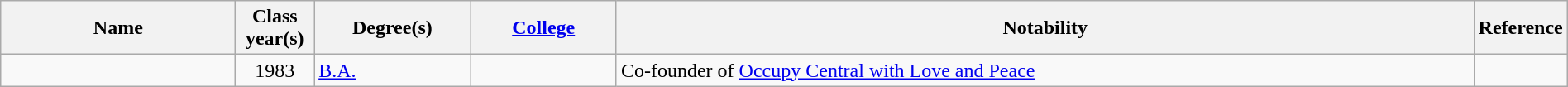<table class="wikitable sortable" style="width:100%">
<tr>
<th style="width:15%;">Name</th>
<th style="width:5%;">Class year(s)</th>
<th style="width:10%;">Degree(s)</th>
<th style="width:;"><a href='#'>College</a></th>
<th style="width:*;" class="unsortable">Notability</th>
<th style="width:5%;" class="unsortable">Reference</th>
</tr>
<tr>
<td></td>
<td style="text-align:center;">1983</td>
<td><a href='#'>B.A.</a></td>
<td></td>
<td>Co-founder of <a href='#'>Occupy Central with Love and Peace</a></td>
<td style="text-align:center;"></td>
</tr>
</table>
